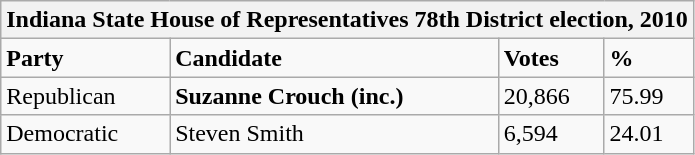<table class="wikitable">
<tr>
<th colspan="4">Indiana State House of Representatives 78th District election, 2010</th>
</tr>
<tr>
<td><strong>Party</strong></td>
<td><strong>Candidate</strong></td>
<td><strong>Votes</strong></td>
<td><strong>%</strong></td>
</tr>
<tr>
<td>Republican</td>
<td><strong>Suzanne Crouch (inc.)</strong></td>
<td>20,866</td>
<td>75.99</td>
</tr>
<tr>
<td>Democratic</td>
<td>Steven Smith</td>
<td>6,594</td>
<td>24.01</td>
</tr>
</table>
